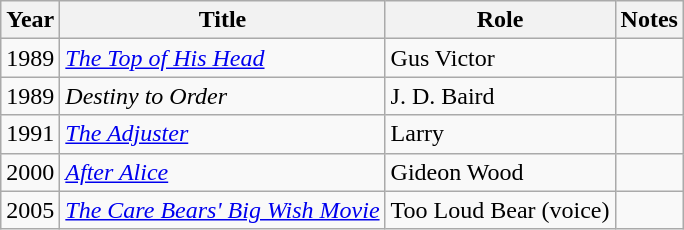<table class="wikitable sortable">
<tr>
<th>Year</th>
<th>Title</th>
<th>Role</th>
<th>Notes</th>
</tr>
<tr>
<td>1989</td>
<td><em><a href='#'>The Top of His Head</a></em></td>
<td>Gus Victor</td>
<td></td>
</tr>
<tr>
<td>1989</td>
<td><em>Destiny to Order</em></td>
<td>J. D. Baird</td>
<td></td>
</tr>
<tr>
<td>1991</td>
<td><em><a href='#'>The Adjuster</a></em></td>
<td>Larry</td>
<td></td>
</tr>
<tr>
<td>2000</td>
<td><em><a href='#'>After Alice</a></em></td>
<td>Gideon Wood</td>
<td></td>
</tr>
<tr>
<td>2005</td>
<td><em><a href='#'>The Care Bears' Big Wish Movie</a></em></td>
<td>Too Loud Bear (voice)</td>
<td></td>
</tr>
</table>
